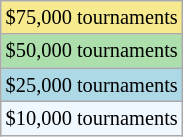<table class=wikitable style="font-size:85%">
<tr style="background:#f7e98e;">
<td>$75,000 tournaments</td>
</tr>
<tr style="background:#addfad;">
<td>$50,000 tournaments</td>
</tr>
<tr style="background:lightblue;">
<td>$25,000 tournaments</td>
</tr>
<tr style="background:#f0f8ff;">
<td>$10,000 tournaments</td>
</tr>
</table>
